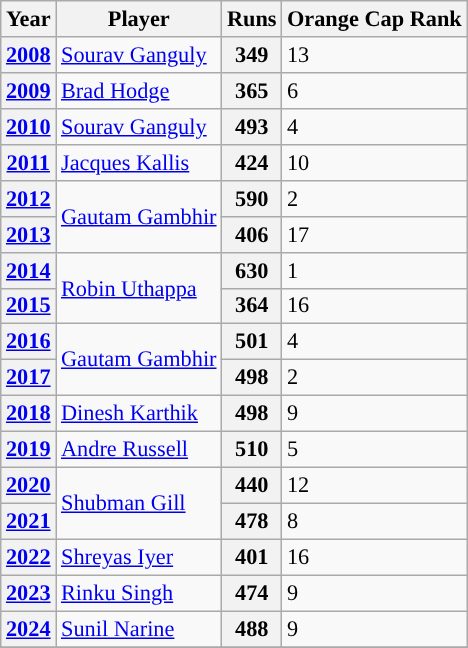<table class="wikitable sortable" style="text-align:left;font-size:93%;">
<tr>
<th>Year</th>
<th>Player</th>
<th>Runs</th>
<th>Orange Cap Rank</th>
</tr>
<tr>
<th><a href='#'>2008</a></th>
<td><a href='#'>Sourav Ganguly</a></td>
<th>349</th>
<td>13</td>
</tr>
<tr>
<th><a href='#'>2009</a></th>
<td><a href='#'>Brad Hodge</a></td>
<th>365</th>
<td>6</td>
</tr>
<tr>
<th><a href='#'>2010</a></th>
<td><a href='#'>Sourav Ganguly</a></td>
<th>493</th>
<td>4</td>
</tr>
<tr>
<th><a href='#'>2011</a></th>
<td><a href='#'>Jacques Kallis</a></td>
<th>424</th>
<td>10</td>
</tr>
<tr>
<th><a href='#'>2012</a></th>
<td rowspan=2><a href='#'>Gautam Gambhir</a></td>
<th>590</th>
<td>2</td>
</tr>
<tr>
<th><a href='#'>2013</a></th>
<th>406</th>
<td>17</td>
</tr>
<tr>
<th><a href='#'>2014</a></th>
<td rowspan=2><a href='#'>Robin Uthappa</a></td>
<th>630</th>
<td>1</td>
</tr>
<tr>
<th><a href='#'>2015</a></th>
<th>364</th>
<td>16</td>
</tr>
<tr>
<th><a href='#'>2016</a></th>
<td rowspan=2><a href='#'>Gautam Gambhir</a></td>
<th>501</th>
<td>4</td>
</tr>
<tr>
<th><a href='#'>2017</a></th>
<th>498</th>
<td>2</td>
</tr>
<tr>
<th><a href='#'>2018</a></th>
<td><a href='#'>Dinesh Karthik</a></td>
<th>498</th>
<td>9</td>
</tr>
<tr>
<th><a href='#'>2019</a></th>
<td><a href='#'>Andre Russell</a></td>
<th>510</th>
<td>5</td>
</tr>
<tr>
<th><a href='#'>2020</a></th>
<td rowspan=2><a href='#'>Shubman Gill</a></td>
<th>440</th>
<td>12</td>
</tr>
<tr>
<th><a href='#'>2021</a></th>
<th>478</th>
<td>8</td>
</tr>
<tr>
<th><a href='#'>2022</a></th>
<td><a href='#'>Shreyas Iyer</a></td>
<th>401</th>
<td>16</td>
</tr>
<tr>
<th><a href='#'>2023</a></th>
<td><a href='#'>Rinku Singh</a></td>
<th>474</th>
<td>9</td>
</tr>
<tr>
<th><a href='#'>2024</a></th>
<td><a href='#'>Sunil Narine</a></td>
<th>488</th>
<td>9</td>
</tr>
<tr>
</tr>
</table>
